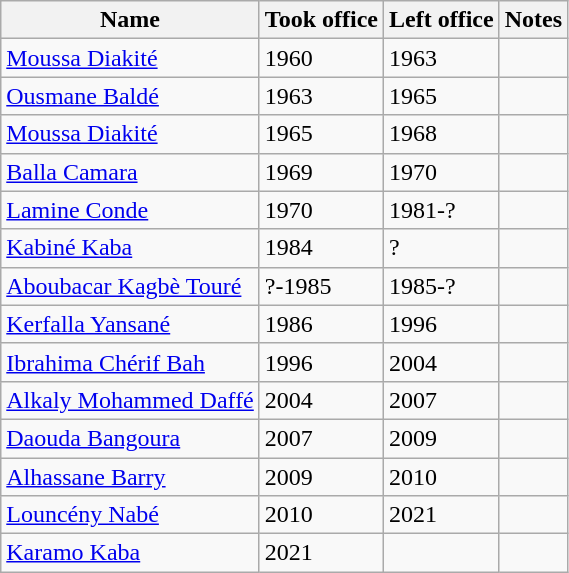<table class="wikitable">
<tr>
<th>Name</th>
<th>Took office</th>
<th>Left office</th>
<th>Notes</th>
</tr>
<tr>
<td><a href='#'>Moussa Diakité</a></td>
<td>1960</td>
<td>1963</td>
<td></td>
</tr>
<tr>
<td><a href='#'>Ousmane Baldé</a></td>
<td>1963</td>
<td>1965</td>
<td></td>
</tr>
<tr>
<td><a href='#'>Moussa Diakité</a></td>
<td>1965</td>
<td>1968</td>
<td></td>
</tr>
<tr>
<td><a href='#'>Balla Camara</a></td>
<td>1969</td>
<td>1970</td>
<td></td>
</tr>
<tr>
<td><a href='#'>Lamine Conde</a></td>
<td>1970</td>
<td>1981-?</td>
<td></td>
</tr>
<tr>
<td><a href='#'>Kabiné Kaba</a></td>
<td>1984</td>
<td>?</td>
<td></td>
</tr>
<tr>
<td><a href='#'>Aboubacar Kagbè Touré</a></td>
<td>?-1985</td>
<td>1985-?</td>
<td></td>
</tr>
<tr>
<td><a href='#'>Kerfalla Yansané</a></td>
<td>1986</td>
<td>1996</td>
<td></td>
</tr>
<tr>
<td><a href='#'>Ibrahima Chérif Bah</a></td>
<td>1996</td>
<td>2004</td>
<td></td>
</tr>
<tr>
<td><a href='#'>Alkaly Mohammed Daffé</a></td>
<td>2004</td>
<td>2007</td>
<td></td>
</tr>
<tr>
<td><a href='#'>Daouda Bangoura</a></td>
<td>2007</td>
<td>2009</td>
<td></td>
</tr>
<tr>
<td><a href='#'>Alhassane Barry</a></td>
<td>2009</td>
<td>2010</td>
<td></td>
</tr>
<tr>
<td><a href='#'>Louncény Nabé</a></td>
<td>2010</td>
<td>2021</td>
<td></td>
</tr>
<tr>
<td><a href='#'>Karamo Kaba</a></td>
<td>2021</td>
<td></td>
<td></td>
</tr>
</table>
